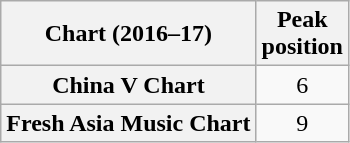<table class="wikitable plainrowheaders sortable" style="text-align:center;" border="1">
<tr>
<th scope="col">Chart (2016–17)</th>
<th scope="col">Peak<br>position</th>
</tr>
<tr>
<th scope="row">China V Chart</th>
<td>6</td>
</tr>
<tr>
<th scope="row">Fresh Asia Music Chart</th>
<td>9</td>
</tr>
</table>
